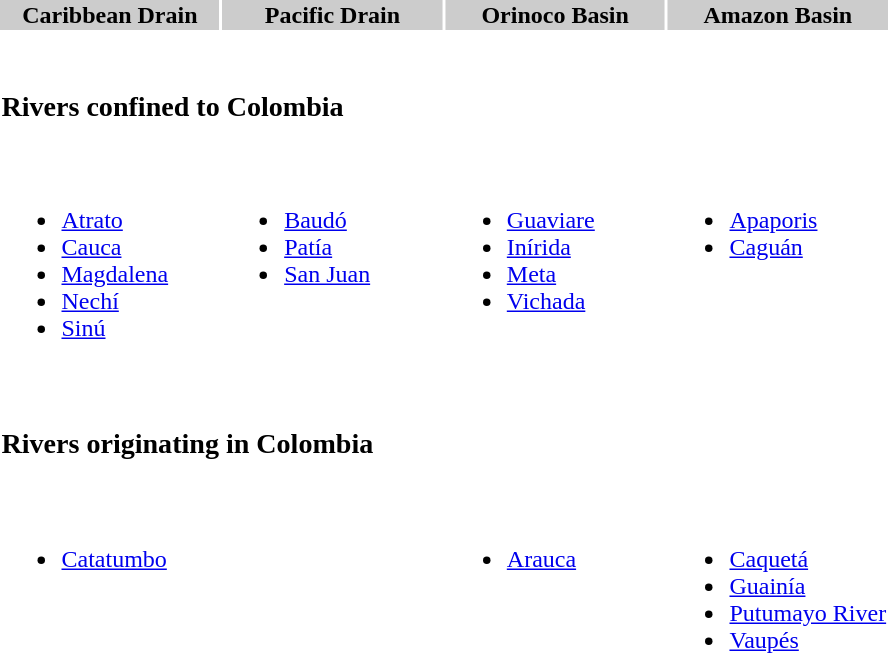<table>
<tr bgcolor="cccccc">
<th width="25%">Caribbean Drain</th>
<th width="25%">Pacific Drain</th>
<th width="25%">Orinoco Basin</th>
<th width="25%">Amazon Basin</th>
</tr>
<tr>
<th colspan="4" align="left"><br><h3>Rivers confined to Colombia</h3></th>
</tr>
<tr>
<td valign="top"><br><ul><li><a href='#'>Atrato</a></li><li><a href='#'>Cauca</a></li><li><a href='#'>Magdalena</a></li><li><a href='#'>Nechí</a></li><li><a href='#'>Sinú</a></li></ul></td>
<td valign="top"><br><ul><li><a href='#'>Baudó</a></li><li><a href='#'>Patía</a></li><li><a href='#'>San Juan</a></li></ul></td>
<td valign="top"><br><ul><li><a href='#'>Guaviare</a></li><li><a href='#'>Inírida</a></li><li><a href='#'>Meta</a></li><li><a href='#'>Vichada</a></li></ul></td>
<td valign="top"><br><ul><li><a href='#'>Apaporis</a></li><li><a href='#'>Caguán</a></li></ul></td>
</tr>
<tr>
<th colspan="4" align="left"><br><h3>Rivers originating in Colombia</h3></th>
</tr>
<tr>
<td valign="top"><br><ul><li><a href='#'>Catatumbo</a></li></ul></td>
<td valign="top"></td>
<td valign="top"><br><ul><li><a href='#'>Arauca</a></li></ul></td>
<td valign="top"><br><ul><li><a href='#'>Caquetá</a></li><li><a href='#'>Guainía</a></li><li><a href='#'>Putumayo River</a></li><li><a href='#'>Vaupés</a></li></ul></td>
</tr>
</table>
